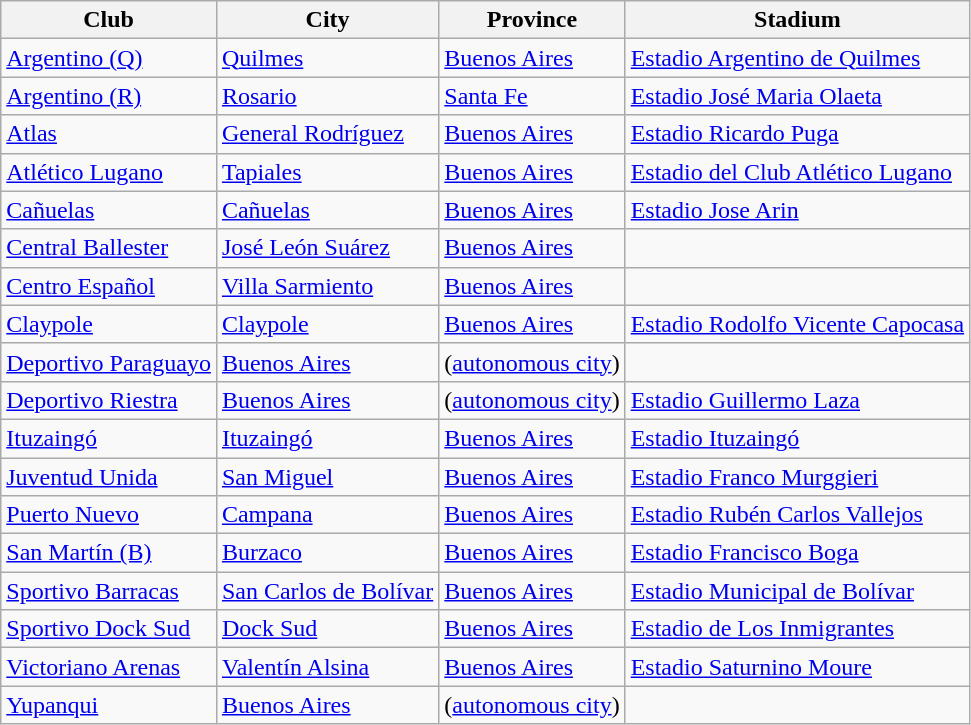<table class="wikitable sortable">
<tr>
<th>Club</th>
<th>City</th>
<th>Province</th>
<th>Stadium</th>
</tr>
<tr>
<td><a href='#'>Argentino (Q)</a></td>
<td><a href='#'>Quilmes</a></td>
<td><a href='#'>Buenos Aires</a></td>
<td><a href='#'>Estadio Argentino de Quilmes</a></td>
</tr>
<tr>
<td><a href='#'>Argentino (R)</a></td>
<td><a href='#'>Rosario</a></td>
<td><a href='#'>Santa Fe</a></td>
<td><a href='#'>Estadio José Maria Olaeta</a></td>
</tr>
<tr>
<td><a href='#'>Atlas</a></td>
<td><a href='#'>General Rodríguez</a></td>
<td><a href='#'>Buenos Aires</a></td>
<td><a href='#'>Estadio Ricardo Puga</a></td>
</tr>
<tr>
<td><a href='#'>Atlético Lugano</a></td>
<td><a href='#'>Tapiales</a></td>
<td><a href='#'>Buenos Aires</a></td>
<td><a href='#'>Estadio del Club Atlético Lugano</a></td>
</tr>
<tr>
<td><a href='#'>Cañuelas</a></td>
<td><a href='#'>Cañuelas</a></td>
<td><a href='#'>Buenos Aires</a></td>
<td><a href='#'>Estadio Jose Arin</a></td>
</tr>
<tr>
<td><a href='#'>Central Ballester</a></td>
<td><a href='#'>José León Suárez</a></td>
<td><a href='#'>Buenos Aires</a></td>
<td></td>
</tr>
<tr>
<td><a href='#'>Centro Español</a></td>
<td><a href='#'>Villa Sarmiento</a></td>
<td><a href='#'>Buenos Aires</a></td>
<td></td>
</tr>
<tr>
<td><a href='#'>Claypole</a></td>
<td><a href='#'>Claypole</a></td>
<td><a href='#'>Buenos Aires</a></td>
<td><a href='#'>Estadio Rodolfo Vicente Capocasa</a></td>
</tr>
<tr>
<td><a href='#'>Deportivo Paraguayo</a></td>
<td><a href='#'>Buenos Aires</a></td>
<td>(<a href='#'>autonomous city</a>)</td>
<td></td>
</tr>
<tr>
<td><a href='#'>Deportivo Riestra</a></td>
<td><a href='#'>Buenos Aires</a></td>
<td>(<a href='#'>autonomous city</a>)</td>
<td><a href='#'>Estadio Guillermo Laza</a></td>
</tr>
<tr>
<td><a href='#'>Ituzaingó</a></td>
<td><a href='#'>Ituzaingó</a></td>
<td><a href='#'>Buenos Aires</a></td>
<td><a href='#'>Estadio Ituzaingó</a></td>
</tr>
<tr>
<td><a href='#'>Juventud Unida</a></td>
<td><a href='#'>San Miguel</a></td>
<td><a href='#'>Buenos Aires</a></td>
<td><a href='#'>Estadio Franco Murggieri</a></td>
</tr>
<tr>
<td><a href='#'>Puerto Nuevo</a></td>
<td><a href='#'>Campana</a></td>
<td><a href='#'>Buenos Aires</a></td>
<td><a href='#'>Estadio Rubén Carlos Vallejos</a></td>
</tr>
<tr>
<td><a href='#'>San Martín (B)</a></td>
<td><a href='#'>Burzaco</a></td>
<td><a href='#'>Buenos Aires</a></td>
<td><a href='#'>Estadio Francisco Boga</a></td>
</tr>
<tr>
<td><a href='#'>Sportivo Barracas</a></td>
<td><a href='#'>San Carlos de Bolívar</a></td>
<td><a href='#'>Buenos Aires</a></td>
<td><a href='#'>Estadio Municipal de Bolívar</a></td>
</tr>
<tr>
<td><a href='#'>Sportivo Dock Sud</a></td>
<td><a href='#'>Dock Sud</a></td>
<td><a href='#'>Buenos Aires</a></td>
<td><a href='#'>Estadio de Los Inmigrantes</a></td>
</tr>
<tr>
<td><a href='#'>Victoriano Arenas</a></td>
<td><a href='#'>Valentín Alsina</a></td>
<td><a href='#'>Buenos Aires</a></td>
<td><a href='#'>Estadio Saturnino Moure</a></td>
</tr>
<tr>
<td><a href='#'>Yupanqui</a></td>
<td><a href='#'>Buenos Aires</a></td>
<td>(<a href='#'>autonomous city</a>)</td>
<td></td>
</tr>
</table>
